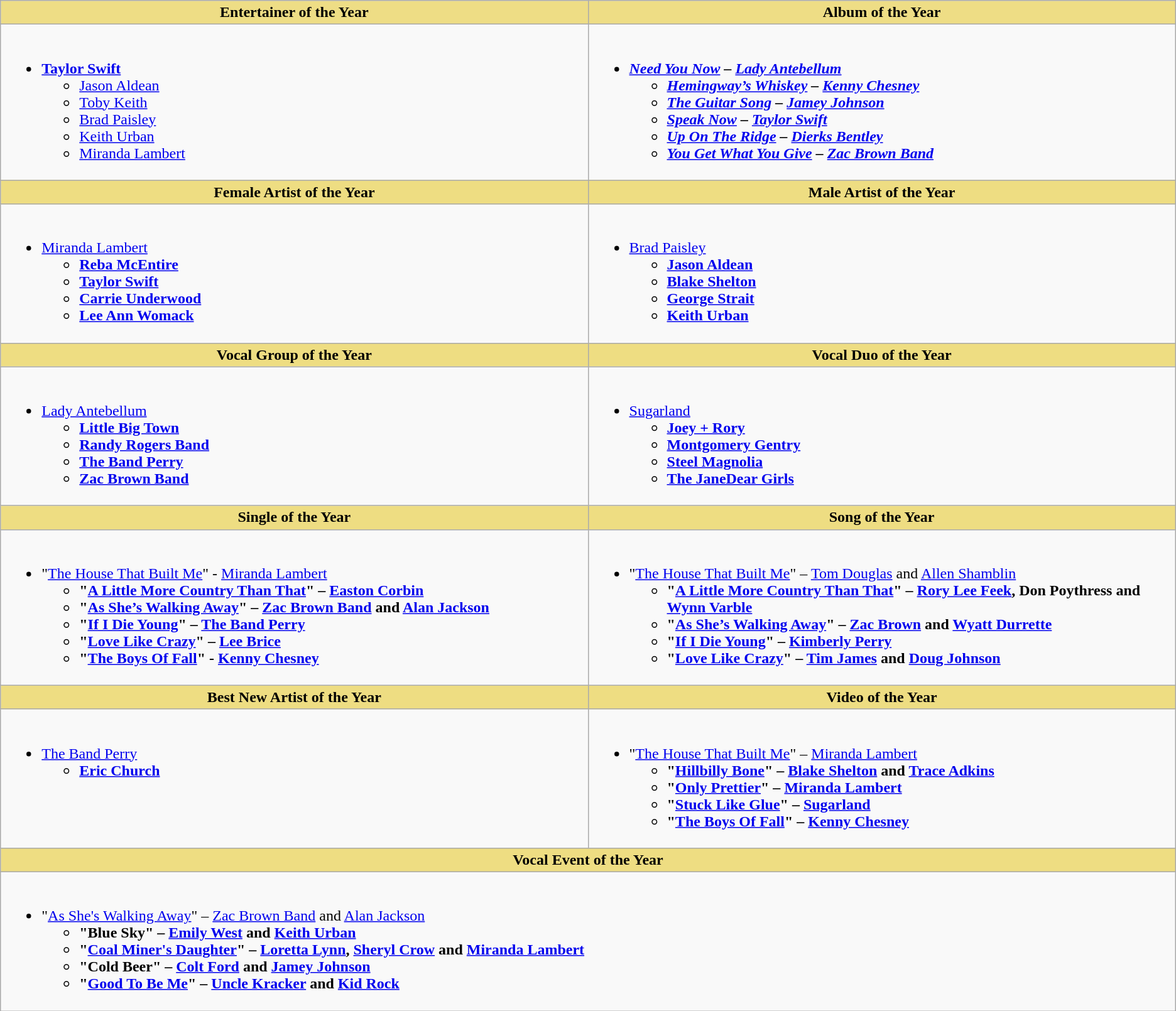<table class="wikitable">
<tr>
<th style="background:#EEDD85;" width=50%">Entertainer of the Year</th>
<th style="background:#EEDD85;" width=50%">Album of the Year</th>
</tr>
<tr>
<td valign="top"><br><ul><li><strong><a href='#'>Taylor Swift</a></strong><ul><li><a href='#'>Jason Aldean</a></li><li><a href='#'>Toby Keith</a></li><li><a href='#'>Brad Paisley</a></li><li><a href='#'>Keith Urban</a></li><li><a href='#'>Miranda Lambert</a></li></ul></li></ul></td>
<td valign="top"><br><ul><li><strong><em><a href='#'>Need You Now</a><em> – <a href='#'>Lady Antebellum</a><strong><ul><li></em><a href='#'>Hemingway’s Whiskey</a><em> – <a href='#'>Kenny Chesney</a></li><li></em><a href='#'>The Guitar Song</a><em> – <a href='#'>Jamey Johnson</a></li><li></em><a href='#'>Speak Now</a><em> – <a href='#'>Taylor Swift</a></li><li></em><a href='#'>Up On The Ridge</a><em> – <a href='#'>Dierks Bentley</a></li><li></em><a href='#'>You Get What You Give</a><em> – <a href='#'>Zac Brown Band</a></li></ul></li></ul></td>
</tr>
<tr>
<th style="background:#EEDD82; width=50%">Female Artist of the Year</th>
<th style="background:#EEDD82; width=50%">Male Artist of the Year</th>
</tr>
<tr>
<td valign="top"><br><ul><li></strong><a href='#'>Miranda Lambert</a><strong><ul><li><a href='#'>Reba McEntire</a></li><li><a href='#'>Taylor Swift</a></li><li><a href='#'>Carrie Underwood</a></li><li><a href='#'>Lee Ann Womack</a></li></ul></li></ul></td>
<td valign="top"><br><ul><li></strong><a href='#'>Brad Paisley</a><strong><ul><li><a href='#'>Jason Aldean</a></li><li><a href='#'>Blake Shelton</a></li><li><a href='#'>George Strait</a></li><li><a href='#'>Keith Urban</a></li></ul></li></ul></td>
</tr>
<tr>
<th style="background:#EEDD82; width=50%">Vocal Group of the Year</th>
<th style="background:#EEDD82; width=50%">Vocal Duo of the Year</th>
</tr>
<tr>
<td valign="top"><br><ul><li></strong><a href='#'>Lady Antebellum</a><strong><ul><li><a href='#'>Little Big Town</a></li><li><a href='#'>Randy Rogers Band</a></li><li><a href='#'>The Band Perry</a></li><li><a href='#'>Zac Brown Band</a></li></ul></li></ul></td>
<td valign="top"><br><ul><li></strong><a href='#'>Sugarland</a><strong><ul><li><a href='#'>Joey + Rory</a></li><li><a href='#'>Montgomery Gentry</a></li><li><a href='#'>Steel Magnolia</a></li><li><a href='#'>The JaneDear Girls</a></li></ul></li></ul></td>
</tr>
<tr>
<th style="background:#EEDD82; width=50%">Single of the Year</th>
<th style="background:#EEDD82; width=50%">Song of the Year</th>
</tr>
<tr>
<td valign="top"><br><ul><li></strong>"<a href='#'>The House That Built Me</a>" - <a href='#'>Miranda Lambert</a><strong><ul><li>"<a href='#'>A Little More Country Than That</a>" – <a href='#'>Easton Corbin</a></li><li>"<a href='#'>As She’s Walking Away</a>" – <a href='#'>Zac Brown Band</a> and <a href='#'>Alan Jackson</a></li><li>"<a href='#'>If I Die Young</a>" – <a href='#'>The Band Perry</a></li><li>"<a href='#'>Love Like Crazy</a>" – <a href='#'>Lee Brice</a></li><li>"<a href='#'>The Boys Of Fall</a>" - <a href='#'>Kenny Chesney</a></li></ul></li></ul></td>
<td valign="top"><br><ul><li></strong>"<a href='#'>The House That Built Me</a>" – <a href='#'>Tom Douglas</a> and <a href='#'>Allen Shamblin</a><strong><ul><li>"<a href='#'>A Little More Country Than That</a>" – <a href='#'>Rory Lee Feek</a>, Don Poythress and <a href='#'>Wynn Varble</a></li><li>"<a href='#'>As She’s Walking Away</a>" – <a href='#'>Zac Brown</a> and <a href='#'>Wyatt Durrette</a></li><li>"<a href='#'>If I Die Young</a>" – <a href='#'>Kimberly Perry</a></li><li>"<a href='#'>Love Like Crazy</a>" – <a href='#'>Tim James</a> and <a href='#'>Doug Johnson</a></li></ul></li></ul></td>
</tr>
<tr>
<th style="background:#EEDD82; width=50%">Best New Artist of the Year</th>
<th style="background:#EEDD82; width=50%">Video of the Year</th>
</tr>
<tr>
<td valign="top"><br><ul><li></strong><a href='#'>The Band Perry</a><strong><ul><li><a href='#'>Eric Church</a></li></ul></li></ul></td>
<td valign="top"><br><ul><li></strong>"<a href='#'>The House That Built Me</a>" – <a href='#'>Miranda Lambert</a><strong><ul><li>"<a href='#'>Hillbilly Bone</a>" – <a href='#'>Blake Shelton</a> and <a href='#'>Trace Adkins</a></li><li>"<a href='#'>Only Prettier</a>" – <a href='#'>Miranda Lambert</a></li><li>"<a href='#'>Stuck Like Glue</a>" – <a href='#'>Sugarland</a></li><li>"<a href='#'>The Boys Of Fall</a>" – <a href='#'>Kenny Chesney</a></li></ul></li></ul></td>
</tr>
<tr>
<th colspan="2" style="background:#EEDD82; width=50%">Vocal Event of the Year</th>
</tr>
<tr>
<td colspan="2"><br><ul><li></strong>"<a href='#'>As She's Walking Away</a>" – <a href='#'>Zac Brown Band</a> and <a href='#'>Alan Jackson</a><strong><ul><li>"Blue Sky" – <a href='#'>Emily West</a> and <a href='#'>Keith Urban</a></li><li>"<a href='#'>Coal Miner's Daughter</a>" – <a href='#'>Loretta Lynn</a>, <a href='#'>Sheryl Crow</a> and <a href='#'>Miranda Lambert</a></li><li>"Cold Beer" – <a href='#'>Colt Ford</a> and <a href='#'>Jamey Johnson</a></li><li>"<a href='#'>Good To Be Me</a>" – <a href='#'>Uncle Kracker</a> and <a href='#'>Kid Rock</a></li></ul></li></ul></td>
</tr>
</table>
